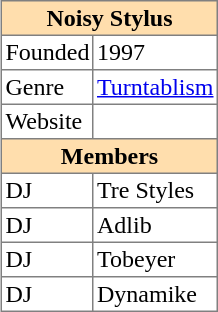<table align="right" style="border 1px solid #808080; background: #808080; margin-left:15px" cellspacing="1" cellpadding="2">
<tr>
<th colspan="2" style="background: #ffdead;">Noisy Stylus</th>
</tr>
<tr style="background: #ffffff;">
<td>Founded</td>
<td>1997</td>
</tr>
<tr style="background: #ffffff;">
<td>Genre</td>
<td><a href='#'>Turntablism</a></td>
</tr>
<tr style="background: #ffffff;">
<td>Website</td>
<td></td>
</tr>
<tr>
<th colspan="2" style="background: #ffdead;">Members</th>
</tr>
<tr style="background: #ffffff;">
<td>DJ</td>
<td>Tre Styles</td>
</tr>
<tr style="background: #ffffff;">
<td>DJ</td>
<td>Adlib</td>
</tr>
<tr style="background: #ffffff;">
<td>DJ</td>
<td>Tobeyer</td>
</tr>
<tr style="background: #ffffff;">
<td>DJ</td>
<td>Dynamike</td>
</tr>
</table>
